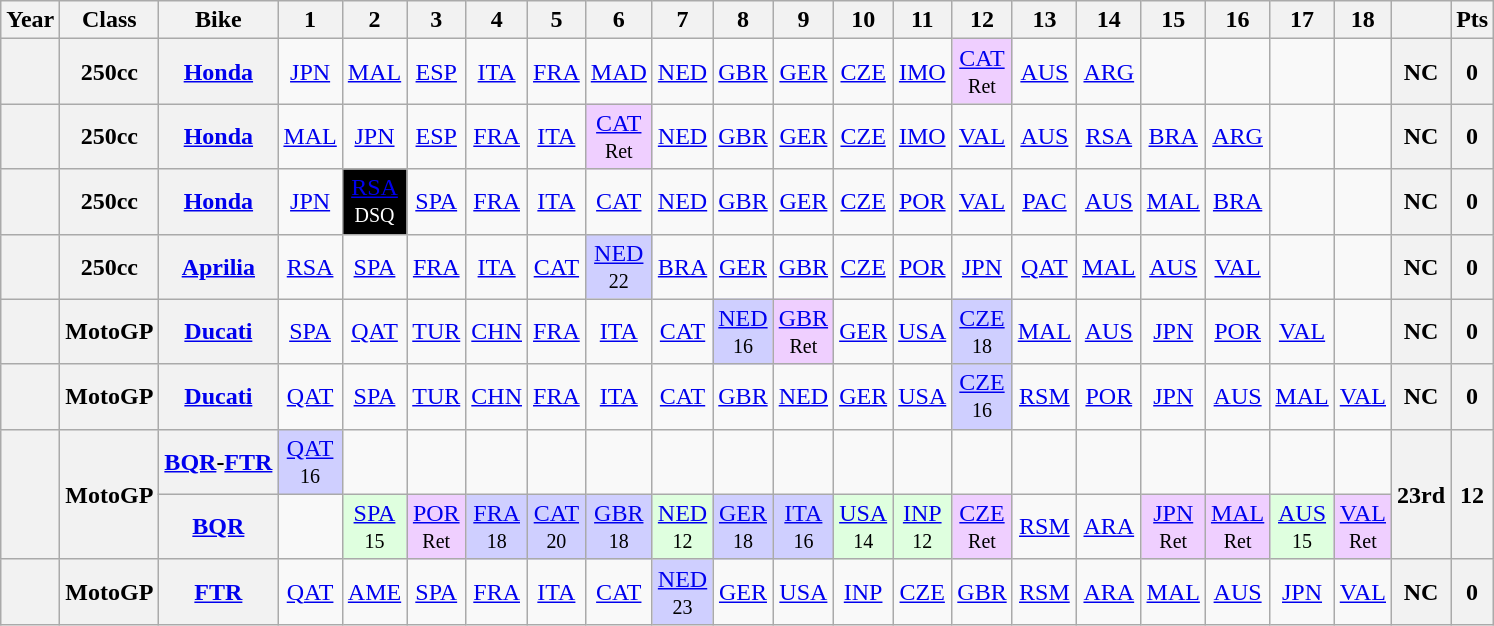<table class="wikitable" style="text-align:center">
<tr>
<th>Year</th>
<th>Class</th>
<th>Bike</th>
<th>1</th>
<th>2</th>
<th>3</th>
<th>4</th>
<th>5</th>
<th>6</th>
<th>7</th>
<th>8</th>
<th>9</th>
<th>10</th>
<th>11</th>
<th>12</th>
<th>13</th>
<th>14</th>
<th>15</th>
<th>16</th>
<th>17</th>
<th>18</th>
<th></th>
<th>Pts</th>
</tr>
<tr>
<th></th>
<th>250cc</th>
<th><a href='#'>Honda</a></th>
<td><a href='#'>JPN</a></td>
<td><a href='#'>MAL</a></td>
<td><a href='#'>ESP</a></td>
<td><a href='#'>ITA</a></td>
<td><a href='#'>FRA</a></td>
<td><a href='#'>MAD</a></td>
<td><a href='#'>NED</a></td>
<td><a href='#'>GBR</a></td>
<td><a href='#'>GER</a></td>
<td><a href='#'>CZE</a></td>
<td><a href='#'>IMO</a></td>
<td style="background:#EFCFFF;"><a href='#'>CAT</a><br><small>Ret</small></td>
<td><a href='#'>AUS</a></td>
<td><a href='#'>ARG</a></td>
<td></td>
<td></td>
<td></td>
<td></td>
<th>NC</th>
<th>0</th>
</tr>
<tr>
<th align="left"></th>
<th align="left">250cc</th>
<th align="left"><a href='#'>Honda</a></th>
<td><a href='#'>MAL</a></td>
<td><a href='#'>JPN</a></td>
<td><a href='#'>ESP</a></td>
<td><a href='#'>FRA</a></td>
<td><a href='#'>ITA</a></td>
<td style="background:#EFCFFF;"><a href='#'>CAT</a><br><small>Ret</small></td>
<td><a href='#'>NED</a></td>
<td><a href='#'>GBR</a></td>
<td><a href='#'>GER</a></td>
<td><a href='#'>CZE</a></td>
<td><a href='#'>IMO</a></td>
<td><a href='#'>VAL</a></td>
<td><a href='#'>AUS</a></td>
<td><a href='#'>RSA</a></td>
<td><a href='#'>BRA</a></td>
<td><a href='#'>ARG</a></td>
<td></td>
<td></td>
<th>NC</th>
<th>0</th>
</tr>
<tr>
<th align="left"></th>
<th align="left">250cc</th>
<th align="left"><a href='#'>Honda</a></th>
<td><a href='#'>JPN</a></td>
<td style="background:black; color:white;"><a href='#'><span>RSA</span></a><br><small>DSQ</small></td>
<td><a href='#'>SPA</a></td>
<td><a href='#'>FRA</a></td>
<td><a href='#'>ITA</a></td>
<td><a href='#'>CAT</a></td>
<td><a href='#'>NED</a></td>
<td><a href='#'>GBR</a></td>
<td><a href='#'>GER</a></td>
<td><a href='#'>CZE</a></td>
<td><a href='#'>POR</a></td>
<td><a href='#'>VAL</a></td>
<td><a href='#'>PAC</a></td>
<td><a href='#'>AUS</a></td>
<td><a href='#'>MAL</a></td>
<td><a href='#'>BRA</a></td>
<td></td>
<td></td>
<th>NC</th>
<th>0</th>
</tr>
<tr>
<th align="left"></th>
<th align="left">250cc</th>
<th align="left"><a href='#'>Aprilia</a></th>
<td><a href='#'>RSA</a></td>
<td><a href='#'>SPA</a></td>
<td><a href='#'>FRA</a></td>
<td><a href='#'>ITA</a></td>
<td><a href='#'>CAT</a></td>
<td style="background:#cfcfff;"><a href='#'>NED</a><br><small>22</small></td>
<td><a href='#'>BRA</a></td>
<td><a href='#'>GER</a></td>
<td><a href='#'>GBR</a></td>
<td><a href='#'>CZE</a></td>
<td><a href='#'>POR</a></td>
<td><a href='#'>JPN</a></td>
<td><a href='#'>QAT</a></td>
<td><a href='#'>MAL</a></td>
<td><a href='#'>AUS</a></td>
<td><a href='#'>VAL</a></td>
<td></td>
<td></td>
<th>NC</th>
<th>0</th>
</tr>
<tr>
<th align="left"></th>
<th align="left">MotoGP</th>
<th align="left"><a href='#'>Ducati</a></th>
<td><a href='#'>SPA</a></td>
<td><a href='#'>QAT</a></td>
<td><a href='#'>TUR</a></td>
<td><a href='#'>CHN</a></td>
<td><a href='#'>FRA</a></td>
<td><a href='#'>ITA</a></td>
<td><a href='#'>CAT</a></td>
<td style="background:#CFCFFF;"><a href='#'>NED</a><br><small>16</small></td>
<td style="background:#EFCFFF;"><a href='#'>GBR</a><br><small>Ret</small></td>
<td><a href='#'>GER</a></td>
<td><a href='#'>USA</a></td>
<td style="background:#CFCFFF;"><a href='#'>CZE</a><br><small>18</small></td>
<td><a href='#'>MAL</a></td>
<td><a href='#'>AUS</a></td>
<td><a href='#'>JPN</a></td>
<td><a href='#'>POR</a></td>
<td><a href='#'>VAL</a></td>
<td></td>
<th>NC</th>
<th>0</th>
</tr>
<tr>
<th align="left"></th>
<th align="left">MotoGP</th>
<th align="left"><a href='#'>Ducati</a></th>
<td><a href='#'>QAT</a></td>
<td><a href='#'>SPA</a></td>
<td><a href='#'>TUR</a></td>
<td><a href='#'>CHN</a></td>
<td><a href='#'>FRA</a></td>
<td><a href='#'>ITA</a></td>
<td><a href='#'>CAT</a></td>
<td><a href='#'>GBR</a></td>
<td><a href='#'>NED</a></td>
<td><a href='#'>GER</a></td>
<td><a href='#'>USA</a></td>
<td style="background:#CFCFFF;"><a href='#'>CZE</a><br><small>16</small></td>
<td><a href='#'>RSM</a></td>
<td><a href='#'>POR</a></td>
<td><a href='#'>JPN</a></td>
<td><a href='#'>AUS</a></td>
<td><a href='#'>MAL</a></td>
<td><a href='#'>VAL</a></td>
<th>NC</th>
<th>0</th>
</tr>
<tr>
<th align="left" rowspan=2></th>
<th align="left" rowspan=2>MotoGP</th>
<th align="left"><a href='#'>BQR</a>-<a href='#'>FTR</a></th>
<td style="background:#cfcfff;"><a href='#'>QAT</a><br><small>16</small></td>
<td></td>
<td></td>
<td></td>
<td></td>
<td></td>
<td></td>
<td></td>
<td></td>
<td></td>
<td></td>
<td></td>
<td></td>
<td></td>
<td></td>
<td></td>
<td></td>
<td></td>
<th rowspan=2>23rd</th>
<th rowspan=2>12</th>
</tr>
<tr>
<th align="left"><a href='#'>BQR</a></th>
<td></td>
<td style="background:#DFFFDF;"><a href='#'>SPA</a><br><small>15</small></td>
<td style="background:#efcfff;"><a href='#'>POR</a><br><small>Ret</small></td>
<td style="background:#cfcfff;"><a href='#'>FRA</a><br><small>18</small></td>
<td style="background:#cfcfff;"><a href='#'>CAT</a><br><small>20</small></td>
<td style="background:#cfcfff;"><a href='#'>GBR</a><br><small>18</small></td>
<td style="background:#DFFFDF;"><a href='#'>NED</a><br><small>12</small></td>
<td style="background:#cfcfff;"><a href='#'>GER</a><br><small>18</small></td>
<td style="background:#cfcfff;"><a href='#'>ITA</a><br><small>16</small></td>
<td style="background:#DFFFDF;"><a href='#'>USA</a><br><small>14</small></td>
<td style="background:#DFFFDF;"><a href='#'>INP</a><br><small>12</small></td>
<td style="background:#efcfff;"><a href='#'>CZE</a><br><small>Ret</small></td>
<td><a href='#'>RSM</a></td>
<td><a href='#'>ARA</a></td>
<td style="background:#efcfff;"><a href='#'>JPN</a><br><small>Ret</small></td>
<td style="background:#efcfff;"><a href='#'>MAL</a><br><small>Ret</small></td>
<td style="background:#DFFFDF;"><a href='#'>AUS</a><br><small>15</small></td>
<td style="background:#efcfff;"><a href='#'>VAL</a><br><small>Ret</small></td>
</tr>
<tr>
<th align="left"></th>
<th align="left">MotoGP</th>
<th align="left"><a href='#'>FTR</a></th>
<td><a href='#'>QAT</a></td>
<td><a href='#'>AME</a></td>
<td><a href='#'>SPA</a></td>
<td><a href='#'>FRA</a></td>
<td><a href='#'>ITA</a></td>
<td><a href='#'>CAT</a></td>
<td style="background:#cfcfff;"><a href='#'>NED</a><br><small>23</small></td>
<td><a href='#'>GER</a></td>
<td><a href='#'>USA</a></td>
<td><a href='#'>INP</a></td>
<td><a href='#'>CZE</a></td>
<td><a href='#'>GBR</a></td>
<td><a href='#'>RSM</a></td>
<td><a href='#'>ARA</a></td>
<td><a href='#'>MAL</a></td>
<td><a href='#'>AUS</a></td>
<td><a href='#'>JPN</a></td>
<td><a href='#'>VAL</a></td>
<th>NC</th>
<th>0</th>
</tr>
</table>
